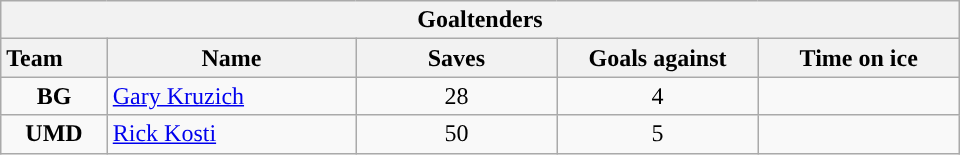<table class="wikitable" style="width:40em; text-align:right;">
<tr>
<th colspan=5>Goaltenders</th>
</tr>
<tr>
<th style="width:4em; text-align:left;">Team</th>
<th style="width:10em;">Name</th>
<th style="width:8em;">Saves</th>
<th style="width:8em;">Goals against</th>
<th style="width:8em;">Time on ice</th>
</tr>
<tr>
<td align=center><strong>BG</strong></td>
<td style="text-align:left;"><a href='#'>Gary Kruzich</a></td>
<td align=center>28</td>
<td align=center>4</td>
<td align=center></td>
</tr>
<tr>
<td align=center><strong>UMD</strong></td>
<td style="text-align:left;"><a href='#'>Rick Kosti</a></td>
<td align=center>50</td>
<td align=center>5</td>
<td align=center></td>
</tr>
</table>
